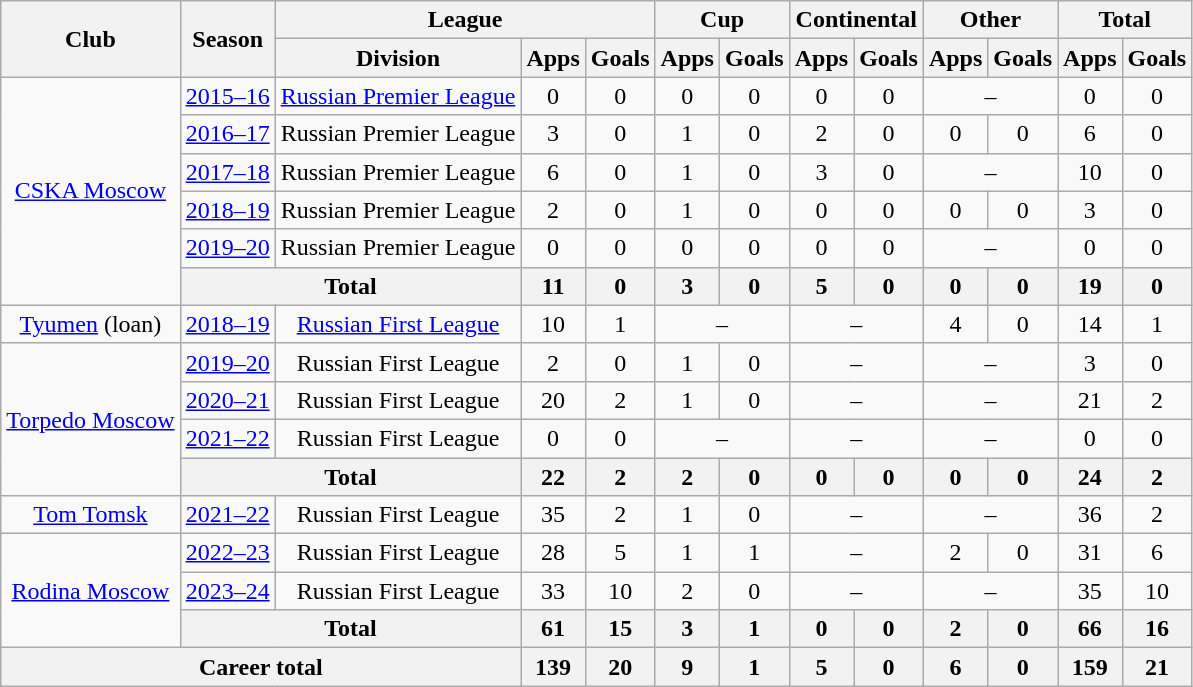<table class="wikitable" style="text-align: center;">
<tr>
<th rowspan=2>Club</th>
<th rowspan=2>Season</th>
<th colspan=3>League</th>
<th colspan=2>Cup</th>
<th colspan=2>Continental</th>
<th colspan=2>Other</th>
<th colspan=2>Total</th>
</tr>
<tr>
<th>Division</th>
<th>Apps</th>
<th>Goals</th>
<th>Apps</th>
<th>Goals</th>
<th>Apps</th>
<th>Goals</th>
<th>Apps</th>
<th>Goals</th>
<th>Apps</th>
<th>Goals</th>
</tr>
<tr>
<td rowspan="6"><a href='#'>CSKA Moscow</a></td>
<td><a href='#'>2015–16</a></td>
<td><a href='#'>Russian Premier League</a></td>
<td>0</td>
<td>0</td>
<td>0</td>
<td>0</td>
<td>0</td>
<td>0</td>
<td colspan=2>–</td>
<td>0</td>
<td>0</td>
</tr>
<tr>
<td><a href='#'>2016–17</a></td>
<td>Russian Premier League</td>
<td>3</td>
<td>0</td>
<td>1</td>
<td>0</td>
<td>2</td>
<td>0</td>
<td>0</td>
<td>0</td>
<td>6</td>
<td>0</td>
</tr>
<tr>
<td><a href='#'>2017–18</a></td>
<td>Russian Premier League</td>
<td>6</td>
<td>0</td>
<td>1</td>
<td>0</td>
<td>3</td>
<td>0</td>
<td colspan=2>–</td>
<td>10</td>
<td>0</td>
</tr>
<tr>
<td><a href='#'>2018–19</a></td>
<td>Russian Premier League</td>
<td>2</td>
<td>0</td>
<td>1</td>
<td>0</td>
<td>0</td>
<td>0</td>
<td>0</td>
<td>0</td>
<td>3</td>
<td>0</td>
</tr>
<tr>
<td><a href='#'>2019–20</a></td>
<td>Russian Premier League</td>
<td>0</td>
<td>0</td>
<td>0</td>
<td>0</td>
<td>0</td>
<td>0</td>
<td colspan=2>–</td>
<td>0</td>
<td>0</td>
</tr>
<tr>
<th colspan=2>Total</th>
<th>11</th>
<th>0</th>
<th>3</th>
<th>0</th>
<th>5</th>
<th>0</th>
<th>0</th>
<th>0</th>
<th>19</th>
<th>0</th>
</tr>
<tr>
<td><a href='#'>Tyumen</a> (loan)</td>
<td><a href='#'>2018–19</a></td>
<td><a href='#'>Russian First League</a></td>
<td>10</td>
<td>1</td>
<td colspan=2>–</td>
<td colspan=2>–</td>
<td>4</td>
<td>0</td>
<td>14</td>
<td>1</td>
</tr>
<tr>
<td rowspan="4"><a href='#'>Torpedo Moscow</a></td>
<td><a href='#'>2019–20</a></td>
<td>Russian First League</td>
<td>2</td>
<td>0</td>
<td>1</td>
<td>0</td>
<td colspan=2>–</td>
<td colspan=2>–</td>
<td>3</td>
<td>0</td>
</tr>
<tr>
<td><a href='#'>2020–21</a></td>
<td>Russian First League</td>
<td>20</td>
<td>2</td>
<td>1</td>
<td>0</td>
<td colspan=2>–</td>
<td colspan=2>–</td>
<td>21</td>
<td>2</td>
</tr>
<tr>
<td><a href='#'>2021–22</a></td>
<td>Russian First League</td>
<td>0</td>
<td>0</td>
<td colspan=2>–</td>
<td colspan=2>–</td>
<td colspan=2>–</td>
<td>0</td>
<td>0</td>
</tr>
<tr>
<th colspan=2>Total</th>
<th>22</th>
<th>2</th>
<th>2</th>
<th>0</th>
<th>0</th>
<th>0</th>
<th>0</th>
<th>0</th>
<th>24</th>
<th>2</th>
</tr>
<tr>
<td><a href='#'>Tom Tomsk</a></td>
<td><a href='#'>2021–22</a></td>
<td>Russian First League</td>
<td>35</td>
<td>2</td>
<td>1</td>
<td>0</td>
<td colspan=2>–</td>
<td colspan=2>–</td>
<td>36</td>
<td>2</td>
</tr>
<tr>
<td rowspan="3"><a href='#'>Rodina Moscow</a></td>
<td><a href='#'>2022–23</a></td>
<td>Russian First League</td>
<td>28</td>
<td>5</td>
<td>1</td>
<td>1</td>
<td colspan=2>–</td>
<td>2</td>
<td>0</td>
<td>31</td>
<td>6</td>
</tr>
<tr>
<td><a href='#'>2023–24</a></td>
<td>Russian First League</td>
<td>33</td>
<td>10</td>
<td>2</td>
<td>0</td>
<td colspan=2>–</td>
<td colspan=2>–</td>
<td>35</td>
<td>10</td>
</tr>
<tr>
<th colspan=2>Total</th>
<th>61</th>
<th>15</th>
<th>3</th>
<th>1</th>
<th>0</th>
<th>0</th>
<th>2</th>
<th>0</th>
<th>66</th>
<th>16</th>
</tr>
<tr>
<th colspan=3>Career total</th>
<th>139</th>
<th>20</th>
<th>9</th>
<th>1</th>
<th>5</th>
<th>0</th>
<th>6</th>
<th>0</th>
<th>159</th>
<th>21</th>
</tr>
</table>
